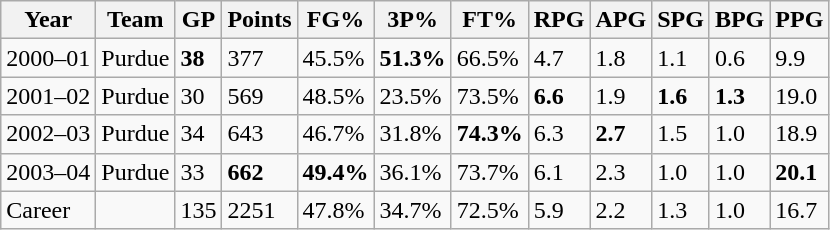<table class="wikitable">
<tr>
<th>Year</th>
<th>Team</th>
<th>GP</th>
<th>Points</th>
<th>FG%</th>
<th>3P%</th>
<th>FT%</th>
<th>RPG</th>
<th>APG</th>
<th>SPG</th>
<th>BPG</th>
<th>PPG</th>
</tr>
<tr>
<td>2000–01</td>
<td>Purdue</td>
<td><strong>38</strong></td>
<td>377</td>
<td>45.5%</td>
<td><strong>51.3%</strong></td>
<td>66.5%</td>
<td>4.7</td>
<td>1.8</td>
<td>1.1</td>
<td>0.6</td>
<td>9.9</td>
</tr>
<tr>
<td>2001–02</td>
<td>Purdue</td>
<td>30</td>
<td>569</td>
<td>48.5%</td>
<td>23.5%</td>
<td>73.5%</td>
<td><strong>6.6</strong></td>
<td>1.9</td>
<td><strong>1.6</strong></td>
<td><strong>1.3</strong></td>
<td>19.0</td>
</tr>
<tr>
<td>2002–03</td>
<td>Purdue</td>
<td>34</td>
<td>643</td>
<td>46.7%</td>
<td>31.8%</td>
<td><strong>74.3%</strong></td>
<td>6.3</td>
<td><strong>2.7</strong></td>
<td>1.5</td>
<td>1.0</td>
<td>18.9</td>
</tr>
<tr>
<td>2003–04</td>
<td>Purdue</td>
<td>33</td>
<td><strong>662</strong></td>
<td><strong>49.4%</strong></td>
<td>36.1%</td>
<td>73.7%</td>
<td>6.1</td>
<td>2.3</td>
<td>1.0</td>
<td>1.0</td>
<td><strong>20.1</strong></td>
</tr>
<tr>
<td>Career</td>
<td></td>
<td>135</td>
<td>2251</td>
<td>47.8%</td>
<td>34.7%</td>
<td>72.5%</td>
<td>5.9</td>
<td>2.2</td>
<td>1.3</td>
<td>1.0</td>
<td>16.7</td>
</tr>
</table>
